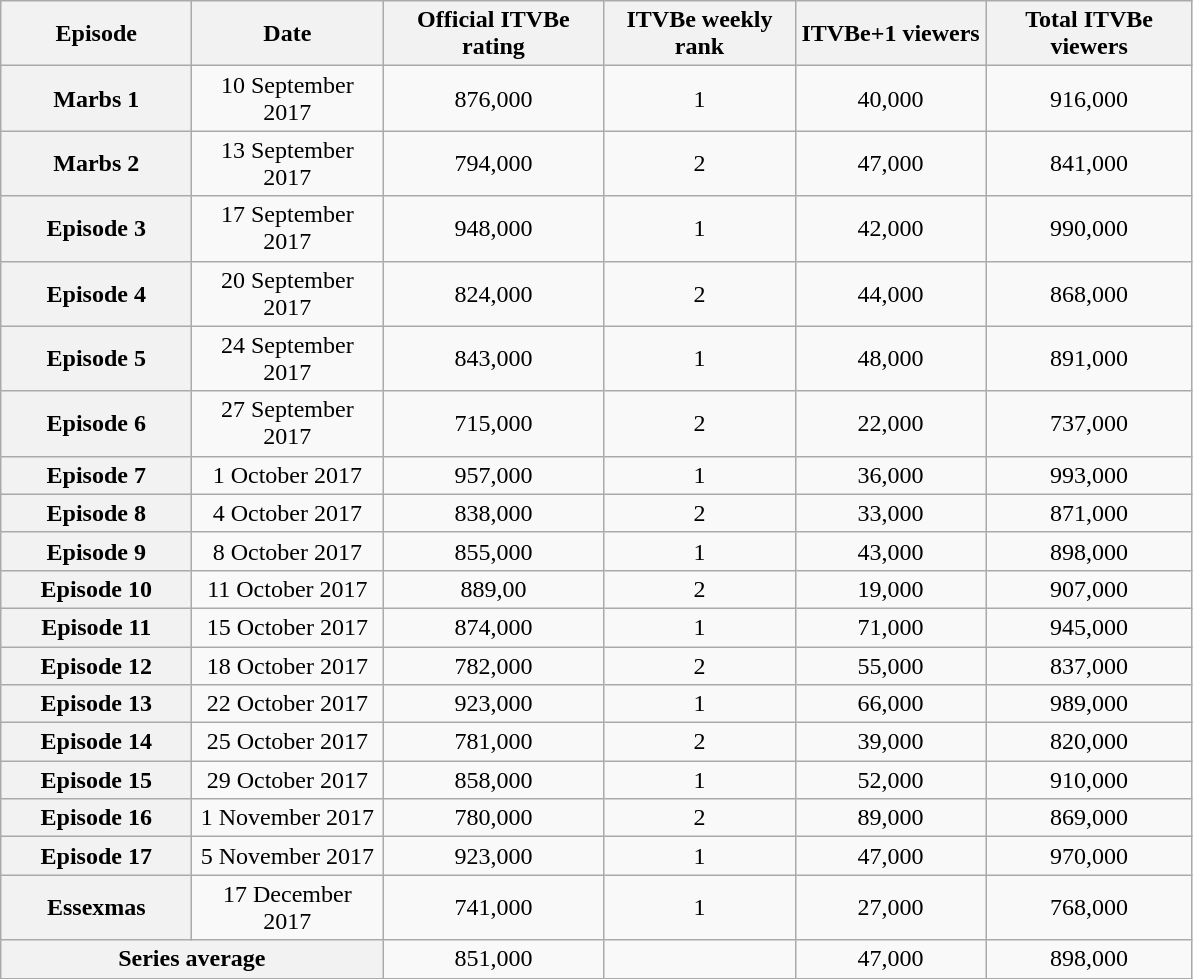<table class="wikitable sortable" style="text-align:center">
<tr>
<th scope="col" style="width:120px;">Episode</th>
<th scope="col" style="width:120px;">Date</th>
<th scope="col" style="width:140px;">Official ITVBe rating<br></th>
<th scope="col" style="width:120px;">ITVBe weekly rank</th>
<th scope="col" style="width:120px;">ITVBe+1 viewers </th>
<th scope="col" style="width:130px;">Total ITVBe viewers</th>
</tr>
<tr>
<th scope="row">Marbs 1</th>
<td>10 September 2017</td>
<td>876,000</td>
<td>1</td>
<td>40,000</td>
<td>916,000</td>
</tr>
<tr>
<th scope="row">Marbs 2</th>
<td>13 September 2017</td>
<td>794,000</td>
<td>2</td>
<td>47,000</td>
<td>841,000</td>
</tr>
<tr>
<th scope="row">Episode 3</th>
<td>17 September 2017</td>
<td>948,000</td>
<td>1</td>
<td>42,000</td>
<td>990,000</td>
</tr>
<tr>
<th scope="row">Episode 4</th>
<td>20 September 2017</td>
<td>824,000</td>
<td>2</td>
<td>44,000</td>
<td>868,000</td>
</tr>
<tr>
<th scope="row">Episode 5</th>
<td>24 September 2017</td>
<td>843,000</td>
<td>1</td>
<td>48,000</td>
<td>891,000</td>
</tr>
<tr>
<th scope="row">Episode 6</th>
<td>27 September 2017</td>
<td>715,000</td>
<td>2</td>
<td>22,000</td>
<td>737,000</td>
</tr>
<tr>
<th scope="row">Episode 7</th>
<td>1 October 2017</td>
<td>957,000</td>
<td>1</td>
<td>36,000</td>
<td>993,000</td>
</tr>
<tr>
<th scope="row">Episode 8</th>
<td>4 October 2017</td>
<td>838,000</td>
<td>2</td>
<td>33,000</td>
<td>871,000</td>
</tr>
<tr>
<th scope="row">Episode 9</th>
<td>8 October 2017</td>
<td>855,000</td>
<td>1</td>
<td>43,000</td>
<td>898,000</td>
</tr>
<tr>
<th scope="row">Episode 10</th>
<td>11 October 2017</td>
<td>889,00</td>
<td>2</td>
<td>19,000</td>
<td>907,000</td>
</tr>
<tr>
<th scope="row">Episode 11</th>
<td>15 October 2017</td>
<td>874,000</td>
<td>1</td>
<td>71,000</td>
<td>945,000</td>
</tr>
<tr>
<th scope="row">Episode 12</th>
<td>18 October 2017</td>
<td>782,000</td>
<td>2</td>
<td>55,000</td>
<td>837,000</td>
</tr>
<tr>
<th scope="row">Episode 13</th>
<td>22 October 2017</td>
<td>923,000</td>
<td>1</td>
<td>66,000</td>
<td>989,000</td>
</tr>
<tr>
<th scope="row">Episode 14</th>
<td>25 October 2017</td>
<td>781,000</td>
<td>2</td>
<td>39,000</td>
<td>820,000</td>
</tr>
<tr>
<th scope="row">Episode 15</th>
<td>29 October 2017</td>
<td>858,000</td>
<td>1</td>
<td>52,000</td>
<td>910,000</td>
</tr>
<tr>
<th scope="row">Episode 16</th>
<td>1 November 2017</td>
<td>780,000</td>
<td>2</td>
<td>89,000</td>
<td>869,000</td>
</tr>
<tr>
<th scope="row">Episode 17</th>
<td>5 November 2017</td>
<td>923,000</td>
<td>1</td>
<td>47,000</td>
<td>970,000</td>
</tr>
<tr>
<th scope="row">Essexmas</th>
<td>17 December 2017</td>
<td>741,000</td>
<td>1</td>
<td>27,000</td>
<td>768,000</td>
</tr>
<tr>
<th scope="row" colspan="2">Series average</th>
<td>851,000</td>
<td></td>
<td>47,000</td>
<td>898,000</td>
</tr>
</table>
